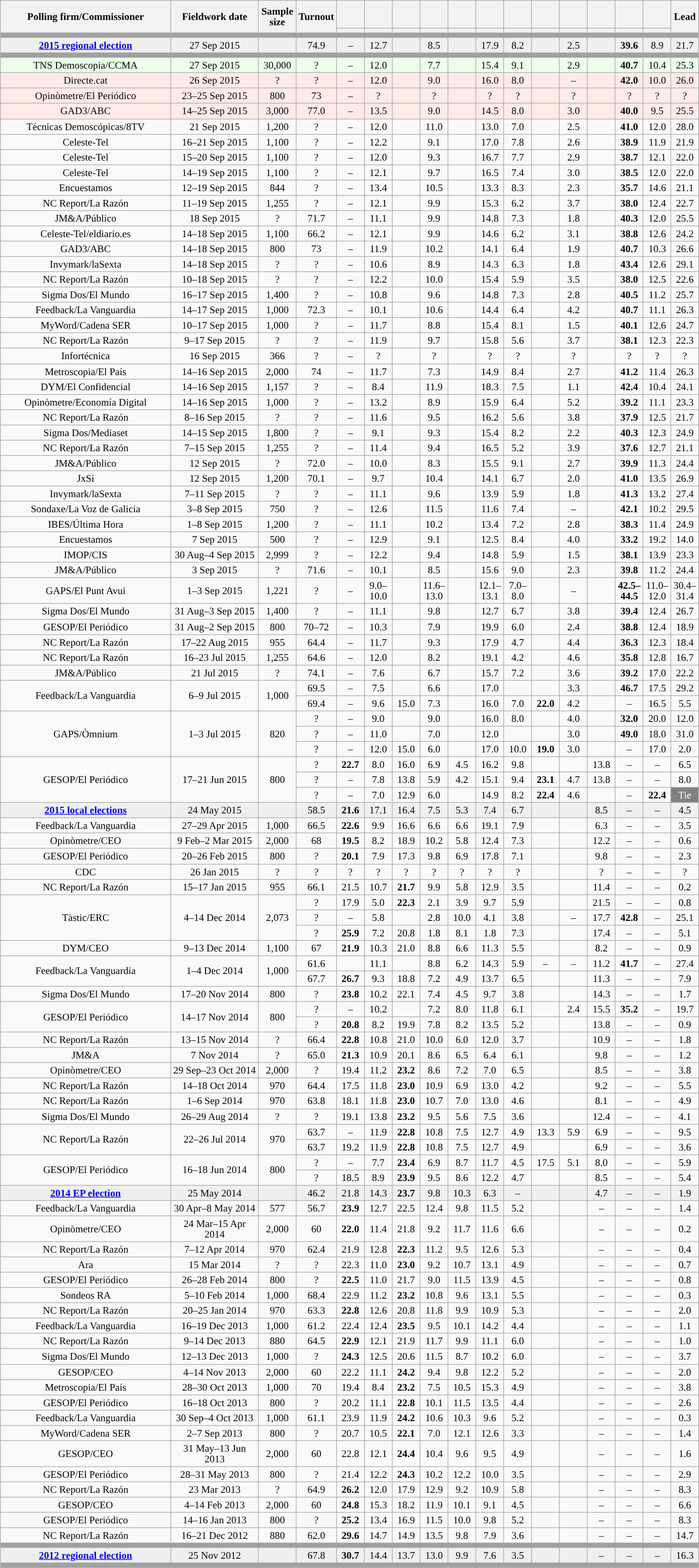<table class="wikitable collapsible collapsed" style="text-align:center; font-size:95%; line-height:16px;">
<tr style="height:42px;">
<th style="width:250px;" rowspan="2">Polling firm/Commissioner</th>
<th style="width:125px;" rowspan="2">Fieldwork date</th>
<th style="width:50px;" rowspan="2">Sample size</th>
<th style="width:45px;" rowspan="2">Turnout</th>
<th style="width:35px;"></th>
<th style="width:35px;"></th>
<th style="width:35px;"></th>
<th style="width:35px;"></th>
<th style="width:35px;"></th>
<th style="width:35px;"></th>
<th style="width:35px;"></th>
<th style="width:35px;"></th>
<th style="width:35px;"></th>
<th style="width:35px;"></th>
<th style="width:35px;"></th>
<th style="width:35px;"></th>
<th style="width:30px;" rowspan="2">Lead</th>
</tr>
<tr>
<th style="color:inherit;background:"></th>
<th style="color:inherit;background:"></th>
<th style="color:inherit;background:"></th>
<th style="color:inherit;background:"></th>
<th style="color:inherit;background:"></th>
<th style="color:inherit;background:"></th>
<th style="color:inherit;background:"></th>
<th style="color:inherit;background:"></th>
<th style="color:inherit;background:"></th>
<th style="color:inherit;background:"></th>
<th style="color:inherit;background:"></th>
<th style="color:inherit;background:"></th>
</tr>
<tr>
<td colspan="17" style="background:#A0A0A0"></td>
</tr>
<tr style="background:#EFEFEF;">
<td><strong><a href='#'>2015 regional election</a></strong></td>
<td>27 Sep 2015</td>
<td></td>
<td>74.9</td>
<td>–</td>
<td>12.7<br></td>
<td></td>
<td>8.5<br></td>
<td></td>
<td>17.9<br></td>
<td>8.2<br></td>
<td></td>
<td>2.5<br></td>
<td></td>
<td><strong>39.6</strong><br></td>
<td>8.9<br></td>
<td style="background:">21.7</td>
</tr>
<tr>
<td colspan="17" style="background:#A0A0A0"></td>
</tr>
<tr style="background:#EAFFEA;">
<td>TNS Demoscopia/CCMA</td>
<td>27 Sep 2015</td>
<td>30,000</td>
<td>?</td>
<td>–</td>
<td>12.0<br></td>
<td></td>
<td>7.7<br></td>
<td></td>
<td>15.4<br></td>
<td>9.1<br></td>
<td></td>
<td>2.9<br></td>
<td></td>
<td><strong>40.7</strong><br></td>
<td>10.4<br></td>
<td style="background:">25.3</td>
</tr>
<tr style="background:#FFEAEA;">
<td>Directe.cat</td>
<td>26 Sep 2015</td>
<td>?</td>
<td>?</td>
<td>–</td>
<td>12.0<br></td>
<td></td>
<td>9.0<br></td>
<td></td>
<td>16.0<br></td>
<td>8.0<br></td>
<td></td>
<td>–</td>
<td></td>
<td><strong>42.0</strong><br></td>
<td>10.0<br></td>
<td style="background:">26.0</td>
</tr>
<tr style="background:#FFEAEA;">
<td>Opinòmetre/El Periódico</td>
<td>23–25 Sep 2015</td>
<td>800</td>
<td>73</td>
<td>–</td>
<td>?<br></td>
<td></td>
<td>?<br></td>
<td></td>
<td>?<br></td>
<td>?<br></td>
<td></td>
<td>?<br></td>
<td></td>
<td>?<br></td>
<td>?<br></td>
<td style="background:">?</td>
</tr>
<tr style="background:#FFEAEA;">
<td>GAD3/ABC</td>
<td>14–25 Sep 2015</td>
<td>3,000</td>
<td>77.0</td>
<td>–</td>
<td>13.5<br></td>
<td></td>
<td>9.0<br></td>
<td></td>
<td>14.5<br></td>
<td>8.0<br></td>
<td></td>
<td>3.0<br></td>
<td></td>
<td><strong>40.0</strong><br></td>
<td>9.5<br></td>
<td style="background:">25.5</td>
</tr>
<tr>
<td>Técnicas Demoscópicas/8TV</td>
<td>21 Sep 2015</td>
<td>1,200</td>
<td>?</td>
<td>–</td>
<td>12.0<br></td>
<td></td>
<td>11.0<br></td>
<td></td>
<td>13.0<br></td>
<td>7.0<br></td>
<td></td>
<td>2.5<br></td>
<td></td>
<td><strong>41.0</strong><br></td>
<td>12.0<br></td>
<td style="background:">28.0</td>
</tr>
<tr>
<td>Celeste-Tel</td>
<td>16–21 Sep 2015</td>
<td>1,100</td>
<td>?</td>
<td>–</td>
<td>12.2<br></td>
<td></td>
<td>9.1<br></td>
<td></td>
<td>17.0<br></td>
<td>7.8<br></td>
<td></td>
<td>2.6<br></td>
<td></td>
<td><strong>38.9</strong><br></td>
<td>11.9<br></td>
<td style="background:">21.9</td>
</tr>
<tr>
<td>Celeste-Tel</td>
<td>15–20 Sep 2015</td>
<td>1,100</td>
<td>?</td>
<td>–</td>
<td>12.0<br></td>
<td></td>
<td>9.3<br></td>
<td></td>
<td>16.7<br></td>
<td>7.7<br></td>
<td></td>
<td>2.9<br></td>
<td></td>
<td><strong>38.7</strong><br></td>
<td>12.1<br></td>
<td style="background:">22.0</td>
</tr>
<tr>
<td>Celeste-Tel</td>
<td>14–19 Sep 2015</td>
<td>1,100</td>
<td>?</td>
<td>–</td>
<td>12.1<br></td>
<td></td>
<td>9.7<br></td>
<td></td>
<td>16.5<br></td>
<td>7.4<br></td>
<td></td>
<td>3.0<br></td>
<td></td>
<td><strong>38.5</strong><br></td>
<td>12.0<br></td>
<td style="background:">22.0</td>
</tr>
<tr>
<td>Encuestamos</td>
<td>12–19 Sep 2015</td>
<td>844</td>
<td>?</td>
<td>–</td>
<td>13.4<br></td>
<td></td>
<td>10.5<br></td>
<td></td>
<td>13.3<br></td>
<td>8.3<br></td>
<td></td>
<td>2.3<br></td>
<td></td>
<td><strong>35.7</strong><br></td>
<td>14.6<br></td>
<td style="background:">21.1</td>
</tr>
<tr>
<td>NC Report/La Razón</td>
<td>11–19 Sep 2015</td>
<td>1,255</td>
<td>?</td>
<td>–</td>
<td>12.1<br></td>
<td></td>
<td>9.9<br></td>
<td></td>
<td>15.3<br></td>
<td>6.2<br></td>
<td></td>
<td>3.7<br></td>
<td></td>
<td><strong>38.0</strong><br></td>
<td>12.4<br></td>
<td style="background:">22.7</td>
</tr>
<tr>
<td>JM&A/Público</td>
<td>18 Sep 2015</td>
<td>?</td>
<td>71.7</td>
<td>–</td>
<td>11.1<br></td>
<td></td>
<td>9.9<br></td>
<td></td>
<td>14.8<br></td>
<td>7.3<br></td>
<td></td>
<td>1.8<br></td>
<td></td>
<td><strong>40.3</strong><br></td>
<td>12.0<br></td>
<td style="background:">25.5</td>
</tr>
<tr>
<td>Celeste-Tel/eldiario.es</td>
<td>14–18 Sep 2015</td>
<td>1,100</td>
<td>66.2</td>
<td>–</td>
<td>12.1<br></td>
<td></td>
<td>9.9<br></td>
<td></td>
<td>14.6<br></td>
<td>6.2<br></td>
<td></td>
<td>3.1<br></td>
<td></td>
<td><strong>38.8</strong><br></td>
<td>12.6<br></td>
<td style="background:">24.2</td>
</tr>
<tr>
<td>GAD3/ABC</td>
<td>14–18 Sep 2015</td>
<td>800</td>
<td>73</td>
<td>–</td>
<td>11.9<br></td>
<td></td>
<td>10.2<br></td>
<td></td>
<td>14.1<br></td>
<td>6.4<br></td>
<td></td>
<td>1.9<br></td>
<td></td>
<td><strong>40.7</strong><br></td>
<td>10.3<br></td>
<td style="background:">26.6</td>
</tr>
<tr>
<td>Invymark/laSexta</td>
<td>14–18 Sep 2015</td>
<td>?</td>
<td>?</td>
<td>–</td>
<td>10.6<br></td>
<td></td>
<td>8.9<br></td>
<td></td>
<td>14.3<br></td>
<td>6.3<br></td>
<td></td>
<td>1.8<br></td>
<td></td>
<td><strong>43.4</strong><br></td>
<td>12.6<br></td>
<td style="background:">29.1</td>
</tr>
<tr>
<td>NC Report/La Razón</td>
<td>10–18 Sep 2015</td>
<td>?</td>
<td>?</td>
<td>–</td>
<td>12.2<br></td>
<td></td>
<td>10.0<br></td>
<td></td>
<td>15.4<br></td>
<td>5.9<br></td>
<td></td>
<td>3.5<br></td>
<td></td>
<td><strong>38.0</strong><br></td>
<td>12.5<br></td>
<td style="background:">22.6</td>
</tr>
<tr>
<td>Sigma Dos/El Mundo</td>
<td>16–17 Sep 2015</td>
<td>1,400</td>
<td>?</td>
<td>–</td>
<td>10.8<br></td>
<td></td>
<td>9.6<br></td>
<td></td>
<td>14.8<br></td>
<td>7.3<br></td>
<td></td>
<td>2.8<br></td>
<td></td>
<td><strong>40.5</strong><br></td>
<td>11.2<br></td>
<td style="background:">25.7</td>
</tr>
<tr>
<td>Feedback/La Vanguardia</td>
<td>14–17 Sep 2015</td>
<td>1,000</td>
<td>72.3</td>
<td>–</td>
<td>10.1<br></td>
<td></td>
<td>10.6<br></td>
<td></td>
<td>14.4<br></td>
<td>6.4<br></td>
<td></td>
<td>4.2<br></td>
<td></td>
<td><strong>40.7</strong><br></td>
<td>11.1<br></td>
<td style="background:">26.3</td>
</tr>
<tr>
<td>MyWord/Cadena SER</td>
<td>10–17 Sep 2015</td>
<td>1,000</td>
<td>?</td>
<td>–</td>
<td>11.7<br></td>
<td></td>
<td>8.8<br></td>
<td></td>
<td>15.4<br></td>
<td>8.1<br></td>
<td></td>
<td>1.5<br></td>
<td></td>
<td><strong>40.1</strong><br></td>
<td>12.6<br></td>
<td style="background:">24.7</td>
</tr>
<tr>
<td>NC Report/La Razón</td>
<td>9–17 Sep 2015</td>
<td>?</td>
<td>?</td>
<td>–</td>
<td>11.9<br></td>
<td></td>
<td>9.7<br></td>
<td></td>
<td>15.8<br></td>
<td>5.6<br></td>
<td></td>
<td>3.7<br></td>
<td></td>
<td><strong>38.1</strong><br></td>
<td>12.3<br></td>
<td style="background:">22.3</td>
</tr>
<tr>
<td>Infortécnica</td>
<td>16 Sep 2015</td>
<td>366</td>
<td>?</td>
<td>–</td>
<td>?<br></td>
<td></td>
<td>?<br></td>
<td></td>
<td>?<br></td>
<td>?<br></td>
<td></td>
<td>?<br></td>
<td></td>
<td>?<br></td>
<td>?<br></td>
<td style="background:">?</td>
</tr>
<tr>
<td>Metroscopia/El País</td>
<td>14–16 Sep 2015</td>
<td>2,000</td>
<td>74</td>
<td>–</td>
<td>11.7<br></td>
<td></td>
<td>7.3<br></td>
<td></td>
<td>14.9<br></td>
<td>8.4<br></td>
<td></td>
<td>2.7<br></td>
<td></td>
<td><strong>41.2</strong><br></td>
<td>11.4<br></td>
<td style="background:">26.3</td>
</tr>
<tr>
<td>DYM/El Confidencial</td>
<td>14–16 Sep 2015</td>
<td>1,157</td>
<td>?</td>
<td>–</td>
<td>8.4<br></td>
<td></td>
<td>11.9<br></td>
<td></td>
<td>18.3<br></td>
<td>7.5<br></td>
<td></td>
<td>1.1<br></td>
<td></td>
<td><strong>42.4</strong><br></td>
<td>10.4<br></td>
<td style="background:">24.1</td>
</tr>
<tr>
<td>Opinòmetre/Economía Digital</td>
<td>14–16 Sep 2015</td>
<td>1,000</td>
<td>?</td>
<td>–</td>
<td>13.2<br></td>
<td></td>
<td>8.9<br></td>
<td></td>
<td>15.9<br></td>
<td>6.4<br></td>
<td></td>
<td>5.2<br></td>
<td></td>
<td><strong>39.2</strong><br></td>
<td>11.1<br></td>
<td style="background:">23.3</td>
</tr>
<tr>
<td>NC Report/La Razón</td>
<td>8–16 Sep 2015</td>
<td>?</td>
<td>?</td>
<td>–</td>
<td>11.6<br></td>
<td></td>
<td>9.5<br></td>
<td></td>
<td>16.2<br></td>
<td>5.6<br></td>
<td></td>
<td>3.8<br></td>
<td></td>
<td><strong>37.9</strong><br></td>
<td>12.5<br></td>
<td style="background:">21.7</td>
</tr>
<tr>
<td>Sigma Dos/Mediaset</td>
<td>14–15 Sep 2015</td>
<td>1,800</td>
<td>?</td>
<td>–</td>
<td>9.1<br></td>
<td></td>
<td>9.3<br></td>
<td></td>
<td>15.4<br></td>
<td>8.2<br></td>
<td></td>
<td>2.2<br></td>
<td></td>
<td><strong>40.3</strong><br></td>
<td>12.3<br></td>
<td style="background:">24.9</td>
</tr>
<tr>
<td>NC Report/La Razón</td>
<td>7–15 Sep 2015</td>
<td>1,255</td>
<td>?</td>
<td>–</td>
<td>11.4<br></td>
<td></td>
<td>9.4<br></td>
<td></td>
<td>16.5<br></td>
<td>5.2<br></td>
<td></td>
<td>3.9<br></td>
<td></td>
<td><strong>37.6</strong><br></td>
<td>12.7<br></td>
<td style="background:">21.1</td>
</tr>
<tr>
<td>JM&A/Público</td>
<td>12 Sep 2015</td>
<td>?</td>
<td>72.0</td>
<td>–</td>
<td>10.0<br></td>
<td></td>
<td>8.3<br></td>
<td></td>
<td>15.5<br></td>
<td>9.1<br></td>
<td></td>
<td>2.7<br></td>
<td></td>
<td><strong>39.9</strong><br></td>
<td>11.3<br></td>
<td style="background:">24.4</td>
</tr>
<tr>
<td>JxSí</td>
<td>12 Sep 2015</td>
<td>1,200</td>
<td>70.1</td>
<td>–</td>
<td>9.7<br></td>
<td></td>
<td>10.4<br></td>
<td></td>
<td>14.1<br></td>
<td>6.7<br></td>
<td></td>
<td>2.0<br></td>
<td></td>
<td><strong>41.0</strong><br></td>
<td>13.5<br></td>
<td style="background:">26.9</td>
</tr>
<tr>
<td>Invymark/laSexta</td>
<td>7–11 Sep 2015</td>
<td>?</td>
<td>?</td>
<td>–</td>
<td>11.1<br></td>
<td></td>
<td>9.6<br></td>
<td></td>
<td>13.9<br></td>
<td>5.9<br></td>
<td></td>
<td>1.8<br></td>
<td></td>
<td><strong>41.3</strong><br></td>
<td>13.2<br></td>
<td style="background:">27.4</td>
</tr>
<tr>
<td>Sondaxe/La Voz de Galicia</td>
<td>3–8 Sep 2015</td>
<td>750</td>
<td>?</td>
<td>–</td>
<td>12.6<br></td>
<td></td>
<td>11.5<br></td>
<td></td>
<td>11.6<br></td>
<td>7.4<br></td>
<td></td>
<td>–</td>
<td></td>
<td><strong>42.1</strong><br></td>
<td>10.2<br></td>
<td style="background:">29.5</td>
</tr>
<tr>
<td>IBES/Última Hora</td>
<td>1–8 Sep 2015</td>
<td>1,200</td>
<td>?</td>
<td>–</td>
<td>11.1<br></td>
<td></td>
<td>10.2<br></td>
<td></td>
<td>13.4<br></td>
<td>7.2<br></td>
<td></td>
<td>2.8<br></td>
<td></td>
<td><strong>38.3</strong><br></td>
<td>11.4<br></td>
<td style="background:">24.9</td>
</tr>
<tr>
<td>Encuestamos</td>
<td>7 Sep 2015</td>
<td>500</td>
<td>?</td>
<td>–</td>
<td>12.9</td>
<td></td>
<td>9.1</td>
<td></td>
<td>12.5</td>
<td>8.4</td>
<td></td>
<td>4.0</td>
<td></td>
<td><strong>33.2</strong></td>
<td>19.2</td>
<td style="background:">14.0</td>
</tr>
<tr>
<td>IMOP/CIS</td>
<td>30 Aug–4 Sep 2015</td>
<td>2,999</td>
<td>?</td>
<td>–</td>
<td>12.2<br></td>
<td></td>
<td>9.4<br></td>
<td></td>
<td>14.8<br></td>
<td>5.9<br></td>
<td></td>
<td>1.5<br></td>
<td></td>
<td><strong>38.1</strong><br></td>
<td>13.9<br></td>
<td style="background:">23.3</td>
</tr>
<tr>
<td>JM&A/Público</td>
<td>3 Sep 2015</td>
<td>?</td>
<td>71.6</td>
<td>–</td>
<td>10.1<br></td>
<td></td>
<td>8.5<br></td>
<td></td>
<td>15.6<br></td>
<td>9.0<br></td>
<td></td>
<td>2.3<br></td>
<td></td>
<td><strong>39.8</strong><br></td>
<td>11.2<br></td>
<td style="background:">24.4</td>
</tr>
<tr>
<td>GAPS/El Punt Avui</td>
<td>1–3 Sep 2015</td>
<td>1,221</td>
<td>?</td>
<td>–</td>
<td>9.0–<br>10.0<br></td>
<td></td>
<td>11.6–<br>13.0<br></td>
<td></td>
<td>12.1–<br>13.1<br></td>
<td>7.0–<br>8.0<br></td>
<td></td>
<td>–</td>
<td></td>
<td><strong>42.5–<br>44.5</strong><br></td>
<td>11.0–<br>12.0<br></td>
<td style="background:">30.4–<br>31.4</td>
</tr>
<tr>
<td>Sigma Dos/El Mundo</td>
<td>31 Aug–3 Sep 2015</td>
<td>1,400</td>
<td>?</td>
<td>–</td>
<td>11.1<br></td>
<td></td>
<td>9.8<br></td>
<td></td>
<td>12.7<br></td>
<td>6.7<br></td>
<td></td>
<td>3.8<br></td>
<td></td>
<td><strong>39.4</strong><br></td>
<td>12.4<br></td>
<td style="background:">26.7</td>
</tr>
<tr>
<td>GESOP/El Periódico</td>
<td>31 Aug–2 Sep 2015</td>
<td>800</td>
<td>70–72</td>
<td>–</td>
<td>10.3<br></td>
<td></td>
<td>7.9<br></td>
<td></td>
<td>19.9<br></td>
<td>6.0<br></td>
<td></td>
<td>2.4<br></td>
<td></td>
<td><strong>38.8</strong><br></td>
<td>12.4<br></td>
<td style="background:">18.9</td>
</tr>
<tr>
<td>NC Report/La Razón</td>
<td>17–22 Aug 2015</td>
<td>955</td>
<td>64.4</td>
<td>–</td>
<td>11.7<br></td>
<td></td>
<td>9.3<br></td>
<td></td>
<td>17.9<br></td>
<td>4.7<br></td>
<td></td>
<td>4.4<br></td>
<td></td>
<td><strong>36.3</strong><br></td>
<td>12.3<br></td>
<td style="background:">18.4</td>
</tr>
<tr>
<td>NC Report/La Razón</td>
<td>16–23 Jul 2015</td>
<td>1,255</td>
<td>64.6</td>
<td>–</td>
<td>12.0<br></td>
<td></td>
<td>8.2<br></td>
<td></td>
<td>19.1<br></td>
<td>4.2<br></td>
<td></td>
<td>4.6<br></td>
<td></td>
<td><strong>35.8</strong><br></td>
<td>12.8<br></td>
<td style="background:">16.7</td>
</tr>
<tr>
<td>JM&A/Público</td>
<td>21 Jul 2015</td>
<td>?</td>
<td>74.1</td>
<td>–</td>
<td>7.6<br></td>
<td></td>
<td>6.7<br></td>
<td></td>
<td>15.7<br></td>
<td>7.2<br></td>
<td></td>
<td>3.6<br></td>
<td></td>
<td><strong>39.2</strong><br></td>
<td>17.0<br></td>
<td style="background:">22.2</td>
</tr>
<tr>
<td rowspan="2">Feedback/La Vanguardia</td>
<td rowspan="2">6–9 Jul 2015</td>
<td rowspan="2">1,000</td>
<td>69.5</td>
<td>–</td>
<td>7.5<br></td>
<td></td>
<td>6.6<br></td>
<td></td>
<td>17.0<br></td>
<td></td>
<td></td>
<td>3.3<br></td>
<td></td>
<td><strong>46.7</strong><br></td>
<td>17.5<br></td>
<td style="background:">29.2</td>
</tr>
<tr>
<td>69.4</td>
<td>–</td>
<td>9.6<br></td>
<td>15.0<br></td>
<td>7.3<br></td>
<td></td>
<td>16.0<br></td>
<td>7.0<br></td>
<td><strong>22.0</strong><br></td>
<td>4.2<br></td>
<td></td>
<td>–</td>
<td>16.5<br></td>
<td style="background:">5.5</td>
</tr>
<tr>
<td rowspan="3">GAPS/Òmnium</td>
<td rowspan="3">1–3 Jul 2015</td>
<td rowspan="3">820</td>
<td>?</td>
<td>–</td>
<td>9.0<br></td>
<td></td>
<td>9.0<br></td>
<td></td>
<td>16.0<br></td>
<td>8.0<br></td>
<td></td>
<td>4.0<br></td>
<td></td>
<td><strong>32.0</strong><br></td>
<td>20.0<br></td>
<td style="background:">12.0</td>
</tr>
<tr>
<td>?</td>
<td>–</td>
<td>11.0<br></td>
<td></td>
<td>7.0<br></td>
<td></td>
<td>12.0<br></td>
<td></td>
<td></td>
<td>3.0<br></td>
<td></td>
<td><strong>49.0</strong><br></td>
<td>18.0<br></td>
<td style="background:">31.0</td>
</tr>
<tr>
<td>?</td>
<td>–</td>
<td>12.0<br></td>
<td>15.0<br></td>
<td>6.0<br></td>
<td></td>
<td>17.0<br></td>
<td>10.0<br></td>
<td><strong>19.0</strong><br></td>
<td>3.0<br></td>
<td></td>
<td>–</td>
<td>17.0<br></td>
<td style="background:">2.0</td>
</tr>
<tr>
<td rowspan="3">GESOP/El Periódico</td>
<td rowspan="3">17–21 Jun 2015</td>
<td rowspan="3">800</td>
<td>?</td>
<td><strong>22.7</strong><br></td>
<td>8.0<br></td>
<td>16.0<br></td>
<td>6.9<br></td>
<td>4.5<br></td>
<td>16.2<br></td>
<td>9.8<br></td>
<td></td>
<td></td>
<td>13.8<br></td>
<td>–</td>
<td>–</td>
<td style="background:">6.5</td>
</tr>
<tr>
<td>?</td>
<td>–</td>
<td>7.8<br></td>
<td>13.8<br></td>
<td>5.9<br></td>
<td>4.2<br></td>
<td>15.1<br></td>
<td>9.4<br></td>
<td><strong>23.1</strong><br></td>
<td>4.7<br></td>
<td>13.8<br></td>
<td>–</td>
<td>–</td>
<td style="background:">8.0</td>
</tr>
<tr>
<td>?</td>
<td>–</td>
<td>7.0<br></td>
<td>12.9<br></td>
<td>6.0<br></td>
<td></td>
<td>14.9<br></td>
<td>8.2<br></td>
<td><strong>22.4</strong><br></td>
<td>4.6<br></td>
<td></td>
<td>–</td>
<td><strong>22.4</strong><br></td>
<td style="background:gray; color:white;">Tie</td>
</tr>
<tr style="background:#EFEFEF;">
<td><strong><a href='#'>2015 local elections</a></strong></td>
<td>24 May 2015</td>
<td></td>
<td>58.5</td>
<td><strong>21.6</strong></td>
<td>17.1</td>
<td>16.4</td>
<td>7.5</td>
<td>5.3</td>
<td>7.4</td>
<td>6.7</td>
<td></td>
<td></td>
<td>8.5</td>
<td>–</td>
<td>–</td>
<td style="background:">4.5</td>
</tr>
<tr>
<td>Feedback/La Vanguardia</td>
<td>27–29 Apr 2015</td>
<td>1,000</td>
<td>66.5</td>
<td><strong>22.6</strong><br></td>
<td>9.9<br></td>
<td>16.6<br></td>
<td>6.6<br></td>
<td>6.6<br></td>
<td>19.1<br></td>
<td>7.9<br></td>
<td></td>
<td></td>
<td>6.3<br></td>
<td>–</td>
<td>–</td>
<td style="background:">3.5</td>
</tr>
<tr>
<td>Opinòmetre/CEO</td>
<td>9 Feb–2 Mar 2015</td>
<td>2,000</td>
<td>68</td>
<td><strong>19.5</strong><br></td>
<td>8.2<br></td>
<td>18.9<br></td>
<td>10.2<br></td>
<td>5.8<br></td>
<td>12.4<br></td>
<td>7.3<br></td>
<td></td>
<td></td>
<td>12.2<br></td>
<td>–</td>
<td>–</td>
<td style="background:">0.6</td>
</tr>
<tr>
<td>GESOP/El Periódico</td>
<td>20–26 Feb 2015</td>
<td>800</td>
<td>?</td>
<td><strong>20.1</strong><br></td>
<td>7.9<br></td>
<td>17.3<br></td>
<td>9.8<br></td>
<td>6.9<br></td>
<td>17.8<br></td>
<td>7.1<br></td>
<td></td>
<td></td>
<td>9.8<br></td>
<td>–</td>
<td>–</td>
<td style="background:">2.3</td>
</tr>
<tr>
<td>CDC</td>
<td>26 Jan 2015</td>
<td>?</td>
<td>?</td>
<td>?<br></td>
<td>?<br></td>
<td>?<br></td>
<td>?<br></td>
<td>?<br></td>
<td>?<br></td>
<td>?<br></td>
<td></td>
<td></td>
<td>?<br></td>
<td>–</td>
<td>–</td>
<td style="background:">?</td>
</tr>
<tr>
<td>NC Report/La Razón</td>
<td>15–17 Jan 2015</td>
<td>955</td>
<td>66.1</td>
<td>21.5<br></td>
<td>10.7<br></td>
<td><strong>21.7</strong><br></td>
<td>9.9<br></td>
<td>5.8<br></td>
<td>12.9<br></td>
<td>3.5<br></td>
<td></td>
<td></td>
<td>11.4<br></td>
<td>–</td>
<td>–</td>
<td style="background:">0.2</td>
</tr>
<tr>
<td rowspan="3">Tàstic/ERC</td>
<td rowspan="3">4–14 Dec 2014</td>
<td rowspan="3">2,073</td>
<td>?</td>
<td>17.9<br></td>
<td>5.0<br></td>
<td><strong>22.3</strong><br></td>
<td>2.1<br></td>
<td>3.9<br></td>
<td>9.7<br></td>
<td>5.9<br></td>
<td></td>
<td></td>
<td>21.5<br></td>
<td>–</td>
<td>–</td>
<td style="background:">0.8</td>
</tr>
<tr>
<td>?</td>
<td>–</td>
<td>5.8</td>
<td></td>
<td>2.8</td>
<td>10.0</td>
<td>4.1</td>
<td>3.8</td>
<td></td>
<td>–</td>
<td>17.7</td>
<td><strong>42.8</strong></td>
<td>–</td>
<td style="background:">25.1</td>
</tr>
<tr>
<td>?</td>
<td><strong>25.9</strong></td>
<td>7.2</td>
<td>20.8</td>
<td>1.8</td>
<td>8.1</td>
<td>1.8</td>
<td>7.3</td>
<td></td>
<td></td>
<td>17.4</td>
<td>–</td>
<td>–</td>
<td style="background:">5.1</td>
</tr>
<tr>
<td>DYM/CEO</td>
<td>9–13 Dec 2014</td>
<td>1,100</td>
<td>67</td>
<td><strong>21.9</strong><br></td>
<td>10.3<br></td>
<td>21.0<br></td>
<td>8.8<br></td>
<td>6.6<br></td>
<td>11.3<br></td>
<td>5.5<br></td>
<td></td>
<td></td>
<td>8.2<br></td>
<td>–</td>
<td>–</td>
<td style="background:">0.9</td>
</tr>
<tr>
<td rowspan="2">Feedback/La Vanguardia</td>
<td rowspan="2">1–4 Dec 2014</td>
<td rowspan="2">1,000</td>
<td>61.6</td>
<td></td>
<td>11.1<br></td>
<td></td>
<td>8.8<br></td>
<td>6.2<br></td>
<td>14.3<br></td>
<td>5.9<br></td>
<td>–</td>
<td>–</td>
<td>11.2<br></td>
<td><strong>41.7</strong><br></td>
<td>–</td>
<td style="background:">27.4</td>
</tr>
<tr>
<td>67.7</td>
<td><strong>26.7</strong><br></td>
<td>9.3<br></td>
<td>18.8<br></td>
<td>7.2<br></td>
<td>4.9<br></td>
<td>13.7<br></td>
<td>6.5<br></td>
<td></td>
<td></td>
<td>11.3<br></td>
<td>–</td>
<td>–</td>
<td style="background:">7.9</td>
</tr>
<tr>
<td>Sigma Dos/El Mundo</td>
<td>17–20 Nov 2014</td>
<td>800</td>
<td>?</td>
<td><strong>23.8</strong><br></td>
<td>10.2<br></td>
<td>22.1<br></td>
<td>7.4<br></td>
<td>4.5<br></td>
<td>9.7<br></td>
<td>3.8<br></td>
<td></td>
<td></td>
<td>14.3<br></td>
<td>–</td>
<td>–</td>
<td style="background:">1.7</td>
</tr>
<tr>
<td rowspan="2">GESOP/El Periódico</td>
<td rowspan="2">14–17 Nov 2014</td>
<td rowspan="2">800</td>
<td>?</td>
<td>–</td>
<td>10.2<br></td>
<td></td>
<td>7.2<br></td>
<td>8.0<br></td>
<td>11.8<br></td>
<td>6.1<br></td>
<td></td>
<td>2.4<br></td>
<td>15.5<br></td>
<td><strong>35.2</strong><br></td>
<td>–</td>
<td style="background:">19.7</td>
</tr>
<tr>
<td>?</td>
<td><strong>20.8</strong><br></td>
<td>8.2<br></td>
<td>19.9<br></td>
<td>7.8<br></td>
<td>8.2<br></td>
<td>13.5<br></td>
<td>5.2<br></td>
<td></td>
<td></td>
<td>13.8<br></td>
<td>–</td>
<td>–</td>
<td style="background:">0.9</td>
</tr>
<tr>
<td>NC Report/La Razón</td>
<td>13–15 Nov 2014</td>
<td>?</td>
<td>66.4</td>
<td><strong>22.8</strong><br></td>
<td>10.8<br></td>
<td>21.0<br></td>
<td>10.0<br></td>
<td>6.0<br></td>
<td>12.0<br></td>
<td>3.7<br></td>
<td></td>
<td></td>
<td>10.9<br></td>
<td>–</td>
<td>–</td>
<td style="background:">1.8</td>
</tr>
<tr>
<td>JM&A</td>
<td>7 Nov 2014</td>
<td>?</td>
<td>65.0</td>
<td><strong>21.3</strong><br></td>
<td>10.9<br></td>
<td>20.1<br></td>
<td>8.6<br></td>
<td>6.5<br></td>
<td>6.4<br></td>
<td>6.1<br></td>
<td></td>
<td></td>
<td>9.8<br></td>
<td>–</td>
<td>–</td>
<td style="background:">1.2</td>
</tr>
<tr>
<td>Opinòmetre/CEO</td>
<td>29 Sep–23 Oct 2014</td>
<td>2,000</td>
<td>?</td>
<td>19.4<br></td>
<td>11.2<br></td>
<td><strong>23.2</strong><br></td>
<td>8.6<br></td>
<td>7.2<br></td>
<td>7.0<br></td>
<td>6.5<br></td>
<td></td>
<td></td>
<td>8.5<br></td>
<td>–</td>
<td>–</td>
<td style="background:">3.8</td>
</tr>
<tr>
<td>NC Report/La Razón</td>
<td>14–18 Oct 2014</td>
<td>970</td>
<td>64.4</td>
<td>17.5<br></td>
<td>11.8<br></td>
<td><strong>23.0</strong><br></td>
<td>10.9<br></td>
<td>6.9<br></td>
<td>13.0<br></td>
<td>4.2<br></td>
<td></td>
<td></td>
<td>9.2<br></td>
<td>–</td>
<td>–</td>
<td style="background:">5.5</td>
</tr>
<tr>
<td>NC Report/La Razón</td>
<td>1–6 Sep 2014</td>
<td>970</td>
<td>63.8</td>
<td>18.1<br></td>
<td>11.8<br></td>
<td><strong>23.0</strong><br></td>
<td>10.7<br></td>
<td>7.0<br></td>
<td>13.0<br></td>
<td>4.6<br></td>
<td></td>
<td></td>
<td>8.1<br></td>
<td>–</td>
<td>–</td>
<td style="background:">4.9</td>
</tr>
<tr>
<td>Sigma Dos/El Mundo</td>
<td>26–29 Aug 2014</td>
<td>?</td>
<td>?</td>
<td>19.1<br></td>
<td>13.8<br></td>
<td><strong>23.2</strong><br></td>
<td>9.5<br></td>
<td>5.6<br></td>
<td>7.5<br></td>
<td>3.6<br></td>
<td></td>
<td></td>
<td>12.4<br></td>
<td>–</td>
<td>–</td>
<td style="background:">4.1</td>
</tr>
<tr>
<td rowspan="2">NC Report/La Razón</td>
<td rowspan="2">22–26 Jul 2014</td>
<td rowspan="2">970</td>
<td>63.7</td>
<td>–</td>
<td>11.9</td>
<td><strong>22.8</strong></td>
<td>10.8</td>
<td>7.5</td>
<td>12.7</td>
<td>4.9</td>
<td>13.3</td>
<td>5.9</td>
<td>6.9</td>
<td>–</td>
<td>–</td>
<td style="background:">9.5</td>
</tr>
<tr>
<td>63.7</td>
<td>19.2<br></td>
<td>11.9<br></td>
<td><strong>22.8</strong><br></td>
<td>10.8<br></td>
<td>7.5<br></td>
<td>12.7<br></td>
<td>4.9<br></td>
<td></td>
<td></td>
<td>6.9<br></td>
<td>–</td>
<td>–</td>
<td style="background:">3.6</td>
</tr>
<tr>
<td rowspan="2">GESOP/El Periódico</td>
<td rowspan="2">16–18 Jun 2014</td>
<td rowspan="2">800</td>
<td>?</td>
<td>–</td>
<td>7.7<br></td>
<td><strong>23.4</strong><br></td>
<td>6.9<br></td>
<td>8.7<br></td>
<td>11.7<br></td>
<td>4.5<br></td>
<td>17.5<br></td>
<td>5.1<br></td>
<td>8.0<br></td>
<td>–</td>
<td>–</td>
<td style="background:">5.9</td>
</tr>
<tr>
<td>?</td>
<td>18.5<br></td>
<td>8.9<br></td>
<td><strong>23.9</strong><br></td>
<td>9.5<br></td>
<td>8.6<br></td>
<td>12.2<br></td>
<td>4.7<br></td>
<td></td>
<td></td>
<td>8.5<br></td>
<td>–</td>
<td>–</td>
<td style="background:">5.4</td>
</tr>
<tr style="background:#EFEFEF;">
<td><strong><a href='#'>2014 EP election</a></strong></td>
<td>25 May 2014</td>
<td></td>
<td>46.2</td>
<td>21.8<br></td>
<td>14.3<br></td>
<td><strong>23.7</strong><br></td>
<td>9.8<br></td>
<td>10.3<br></td>
<td>6.3<br></td>
<td>–</td>
<td></td>
<td></td>
<td>4.7<br></td>
<td>–</td>
<td>–</td>
<td style="background:">1.9</td>
</tr>
<tr>
<td>Feedback/La Vanguardia</td>
<td>30 Apr–8 May 2014</td>
<td>577</td>
<td>56.7</td>
<td><strong>23.9</strong><br></td>
<td>12.7<br></td>
<td>22.5<br></td>
<td>12.4<br></td>
<td>9.8<br></td>
<td>11.5<br></td>
<td>5.2<br></td>
<td></td>
<td></td>
<td>–</td>
<td>–</td>
<td>–</td>
<td style="background:">1.4</td>
</tr>
<tr>
<td>Opinòmetre/CEO</td>
<td>24 Mar–15 Apr 2014</td>
<td>2,000</td>
<td>60</td>
<td><strong>22.0</strong><br></td>
<td>11.4<br></td>
<td>21.8<br></td>
<td>9.2<br></td>
<td>11.7<br></td>
<td>11.6<br></td>
<td>6.6<br></td>
<td></td>
<td></td>
<td>–</td>
<td>–</td>
<td>–</td>
<td style="background:">0.2</td>
</tr>
<tr>
<td>NC Report/La Razón</td>
<td>7–12 Apr 2014</td>
<td>970</td>
<td>62.4</td>
<td>21.9<br></td>
<td>12.8<br></td>
<td><strong>22.3</strong><br></td>
<td>11.2<br></td>
<td>9.5<br></td>
<td>12.6<br></td>
<td>5.3<br></td>
<td></td>
<td></td>
<td>–</td>
<td>–</td>
<td>–</td>
<td style="background:">0.4</td>
</tr>
<tr>
<td>Ara</td>
<td>15 Mar 2014</td>
<td>?</td>
<td>?</td>
<td>22.3</td>
<td>11.0</td>
<td><strong>23.0</strong></td>
<td>9.2</td>
<td>10.7</td>
<td>13.1</td>
<td>4.9</td>
<td></td>
<td></td>
<td>–</td>
<td>–</td>
<td>–</td>
<td style="background:">0.7</td>
</tr>
<tr>
<td>GESOP/El Periódico</td>
<td>26–28 Feb 2014</td>
<td>800</td>
<td>?</td>
<td><strong>22.5</strong><br></td>
<td>11.0<br></td>
<td>21.7<br></td>
<td>9.0<br></td>
<td>11.5<br></td>
<td>13.9<br></td>
<td>4.5<br></td>
<td></td>
<td></td>
<td>–</td>
<td>–</td>
<td>–</td>
<td style="background:">0.8</td>
</tr>
<tr>
<td>Sondeos RA</td>
<td>5–10 Feb 2014</td>
<td>1,000</td>
<td>68.4</td>
<td>22.9<br></td>
<td>11.2<br></td>
<td><strong>23.2</strong><br></td>
<td>10.8<br></td>
<td>9.6<br></td>
<td>13.1<br></td>
<td>5.5<br></td>
<td></td>
<td></td>
<td>–</td>
<td>–</td>
<td>–</td>
<td style="background:">0.3</td>
</tr>
<tr>
<td>NC Report/La Razón</td>
<td>20–25 Jan 2014</td>
<td>970</td>
<td>63.3</td>
<td><strong>22.8</strong><br></td>
<td>12.6<br></td>
<td>20.8<br></td>
<td>11.8<br></td>
<td>9.9<br></td>
<td>10.9<br></td>
<td>5.3<br></td>
<td></td>
<td></td>
<td>–</td>
<td>–</td>
<td>–</td>
<td style="background:">2.0</td>
</tr>
<tr>
<td>Feedback/La Vanguardia</td>
<td>16–19 Dec 2013</td>
<td>1,000</td>
<td>61.2</td>
<td>22.4<br></td>
<td>12.4<br></td>
<td><strong>23.5</strong><br></td>
<td>9.5<br></td>
<td>10.1<br></td>
<td>14.2<br></td>
<td>4.4<br></td>
<td></td>
<td></td>
<td>–</td>
<td>–</td>
<td>–</td>
<td style="background:">1.1</td>
</tr>
<tr>
<td>NC Report/La Razón</td>
<td>9–14 Dec 2013</td>
<td>880</td>
<td>64.5</td>
<td><strong>22.9</strong><br></td>
<td>12.1<br></td>
<td>21.9<br></td>
<td>11.7<br></td>
<td>9.9<br></td>
<td>11.1<br></td>
<td>6.0<br></td>
<td></td>
<td></td>
<td>–</td>
<td>–</td>
<td>–</td>
<td style="background:">1.0</td>
</tr>
<tr>
<td>Sigma Dos/El Mundo</td>
<td>12–13 Dec 2013</td>
<td>1,000</td>
<td>?</td>
<td><strong>24.3</strong><br></td>
<td>12.5<br></td>
<td>20.6<br></td>
<td>11.5<br></td>
<td>8.7<br></td>
<td>10.2<br></td>
<td>6.0<br></td>
<td></td>
<td></td>
<td>–</td>
<td>–</td>
<td>–</td>
<td style="background:">3.7</td>
</tr>
<tr>
<td>GESOP/CEO</td>
<td>4–14 Nov 2013</td>
<td>2,000</td>
<td>60</td>
<td>22.2<br></td>
<td>11.1<br></td>
<td><strong>24.2</strong><br></td>
<td>9.4<br></td>
<td>9.8<br></td>
<td>12.2<br></td>
<td>5.2<br></td>
<td></td>
<td></td>
<td>–</td>
<td>–</td>
<td>–</td>
<td style="background:">2.0</td>
</tr>
<tr>
<td>Metroscopia/El País</td>
<td>28–30 Oct 2013</td>
<td>1,000</td>
<td>70</td>
<td>19.4<br></td>
<td>8.4<br></td>
<td><strong>23.2</strong><br></td>
<td>7.5<br></td>
<td>10.5<br></td>
<td>15.3<br></td>
<td>4.9<br></td>
<td></td>
<td></td>
<td>–</td>
<td>–</td>
<td>–</td>
<td style="background:">3.8</td>
</tr>
<tr>
<td>GESOP/El Periódico</td>
<td>16–18 Oct 2013</td>
<td>800</td>
<td>?</td>
<td>20.2<br></td>
<td>11.1<br></td>
<td><strong>22.8</strong><br></td>
<td>10.1<br></td>
<td>11.5<br></td>
<td>13.5<br></td>
<td>4.4<br></td>
<td></td>
<td></td>
<td>–</td>
<td>–</td>
<td>–</td>
<td style="background:">2.6</td>
</tr>
<tr>
<td>Feedback/La Vanguardia</td>
<td>30 Sep–4 Oct 2013</td>
<td>1,000</td>
<td>61.1</td>
<td>23.9<br></td>
<td>11.9<br></td>
<td><strong>24.2</strong><br></td>
<td>10.6<br></td>
<td>10.3<br></td>
<td>9.6<br></td>
<td>5.2<br></td>
<td></td>
<td></td>
<td>–</td>
<td>–</td>
<td>–</td>
<td style="background:">0.3</td>
</tr>
<tr>
<td>MyWord/Cadena SER</td>
<td>2–7 Sep 2013</td>
<td>800</td>
<td>?</td>
<td>20.7</td>
<td>10.5</td>
<td><strong>22.1</strong></td>
<td>7.0</td>
<td>12.1</td>
<td>12.6</td>
<td>3.3</td>
<td></td>
<td></td>
<td>–</td>
<td>–</td>
<td>–</td>
<td style="background:">1.4</td>
</tr>
<tr>
<td>GESOP/CEO</td>
<td>31 May–13 Jun 2013</td>
<td>2,000</td>
<td>60</td>
<td>22.8<br></td>
<td>12.1<br></td>
<td><strong>24.4</strong><br></td>
<td>10.4<br></td>
<td>9.6<br></td>
<td>9.5<br></td>
<td>4.9<br></td>
<td></td>
<td></td>
<td>–</td>
<td>–</td>
<td>–</td>
<td style="background:">1.6</td>
</tr>
<tr>
<td>GESOP/El Periódico</td>
<td>28–31 May 2013</td>
<td>800</td>
<td>?</td>
<td>21.4<br></td>
<td>12.2<br></td>
<td><strong>24.3</strong><br></td>
<td>10.2<br></td>
<td>12.2<br></td>
<td>10.0<br></td>
<td>3.5<br></td>
<td></td>
<td></td>
<td>–</td>
<td>–</td>
<td>–</td>
<td style="background:">2.9</td>
</tr>
<tr>
<td>NC Report/La Razón</td>
<td>23 Mar 2013</td>
<td>?</td>
<td>64.9</td>
<td><strong>26.2</strong><br></td>
<td>12.0<br></td>
<td>17.9<br></td>
<td>12.9<br></td>
<td>9.2<br></td>
<td>10.9<br></td>
<td>5.8<br></td>
<td></td>
<td></td>
<td>–</td>
<td>–</td>
<td>–</td>
<td style="background:">8.3</td>
</tr>
<tr>
<td>GESOP/CEO</td>
<td>4–14 Feb 2013</td>
<td>2,000</td>
<td>60</td>
<td><strong>24.8</strong><br></td>
<td>15.3<br></td>
<td>18.2<br></td>
<td>11.9<br></td>
<td>10.1<br></td>
<td>9.1<br></td>
<td>4.5<br></td>
<td></td>
<td></td>
<td>–</td>
<td>–</td>
<td>–</td>
<td style="background:">6.6</td>
</tr>
<tr>
<td>GESOP/El Periódico</td>
<td>14–16 Jan 2013</td>
<td>800</td>
<td>?</td>
<td><strong>25.2</strong><br></td>
<td>13.4<br></td>
<td>16.9<br></td>
<td>11.5<br></td>
<td>10.0<br></td>
<td>9.8<br></td>
<td>5.2<br></td>
<td></td>
<td></td>
<td>–</td>
<td>–</td>
<td>–</td>
<td style="background:">8.3</td>
</tr>
<tr>
<td>NC Report/La Razón</td>
<td>16–21 Dec 2012</td>
<td>880</td>
<td>62.0</td>
<td><strong>29.6</strong><br></td>
<td>14.7<br></td>
<td>14.9<br></td>
<td>13.5<br></td>
<td>9.8<br></td>
<td>7.9<br></td>
<td>3.6<br></td>
<td></td>
<td></td>
<td>–</td>
<td>–</td>
<td>–</td>
<td style="background:">14.7</td>
</tr>
<tr>
<td colspan="17" style="background:#A0A0A0"></td>
</tr>
<tr style="background:#EFEFEF;">
<td><strong><a href='#'>2012 regional election</a></strong></td>
<td>25 Nov 2012</td>
<td></td>
<td>67.8</td>
<td><strong>30.7</strong><br></td>
<td>14.4<br></td>
<td>13.7<br></td>
<td>13.0<br></td>
<td>9.9<br></td>
<td>7.6<br></td>
<td>3.5<br></td>
<td></td>
<td></td>
<td>–</td>
<td>–</td>
<td>–</td>
<td style="background:">16.3</td>
</tr>
<tr>
<td colspan="17" style="background:#A0A0A0"></td>
</tr>
</table>
